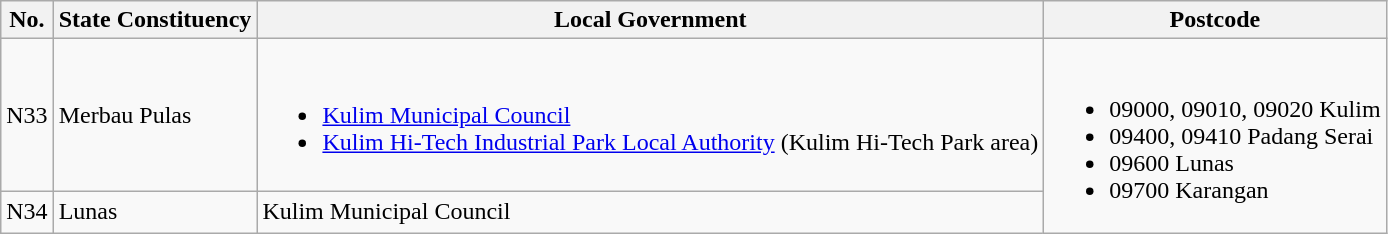<table class="wikitable">
<tr>
<th>No.</th>
<th>State Constituency</th>
<th>Local Government</th>
<th>Postcode</th>
</tr>
<tr>
<td>N33</td>
<td>Merbau Pulas</td>
<td><br><ul><li><a href='#'>Kulim Municipal Council</a></li><li><a href='#'>Kulim Hi-Tech Industrial Park Local Authority</a> (Kulim Hi-Tech Park area)</li></ul></td>
<td rowspan="2"><br><ul><li>09000, 09010, 09020 Kulim</li><li>09400, 09410 Padang Serai</li><li>09600 Lunas</li><li>09700 Karangan</li></ul></td>
</tr>
<tr>
<td>N34</td>
<td>Lunas</td>
<td>Kulim Municipal Council</td>
</tr>
</table>
